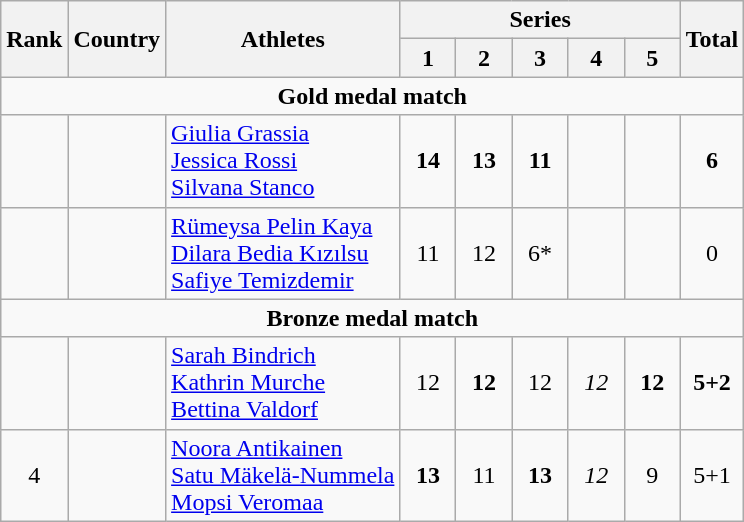<table class="wikitable" style="text-align:center">
<tr>
<th rowspan=2>Rank</th>
<th rowspan=2>Country</th>
<th rowspan=2>Athletes</th>
<th colspan=5>Series</th>
<th rowspan=2>Total</th>
</tr>
<tr>
<th width=30px>1</th>
<th width=30px>2</th>
<th width=30px>3</th>
<th width=30px>4</th>
<th width=30px>5</th>
</tr>
<tr>
<td colspan=9><strong>Gold medal match</strong></td>
</tr>
<tr>
<td></td>
<td align=left></td>
<td align=left><a href='#'>Giulia Grassia</a><br><a href='#'>Jessica Rossi</a><br><a href='#'>Silvana Stanco</a></td>
<td><strong>14</strong></td>
<td><strong>13</strong></td>
<td><strong>11</strong></td>
<td></td>
<td></td>
<td><strong>6</strong></td>
</tr>
<tr>
<td></td>
<td align=left></td>
<td align=left><a href='#'>Rümeysa Pelin Kaya</a><br><a href='#'>Dilara Bedia Kızılsu</a><br><a href='#'>Safiye Temizdemir</a></td>
<td>11</td>
<td>12</td>
<td>6*</td>
<td></td>
<td></td>
<td>0</td>
</tr>
<tr>
<td colspan=9><strong>Bronze medal match</strong></td>
</tr>
<tr>
<td></td>
<td align=left></td>
<td align=left><a href='#'>Sarah Bindrich</a><br><a href='#'>Kathrin Murche</a><br><a href='#'>Bettina Valdorf</a></td>
<td>12</td>
<td><strong>12</strong></td>
<td>12</td>
<td><em>12</em></td>
<td><strong>12</strong></td>
<td><strong>5+2</strong></td>
</tr>
<tr>
<td>4</td>
<td align=left></td>
<td align=left><a href='#'>Noora Antikainen</a><br><a href='#'>Satu Mäkelä-Nummela</a><br><a href='#'>Mopsi Veromaa</a></td>
<td><strong>13</strong></td>
<td>11</td>
<td><strong>13</strong></td>
<td><em>12</em></td>
<td>9</td>
<td>5+1</td>
</tr>
</table>
